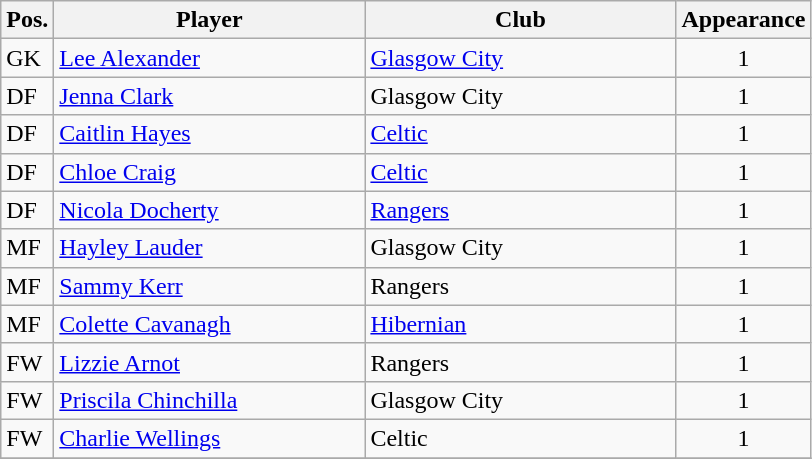<table class="wikitable">
<tr>
<th>Pos.</th>
<th>Player</th>
<th>Club</th>
<th>Appearance</th>
</tr>
<tr>
<td>GK</td>
<td style="width:200px;"><a href='#'>Lee Alexander</a></td>
<td style="width:200px;"><a href='#'>Glasgow City</a></td>
<td align="center">1</td>
</tr>
<tr>
<td>DF</td>
<td><a href='#'>Jenna Clark</a></td>
<td>Glasgow City</td>
<td align="center">1</td>
</tr>
<tr>
<td>DF</td>
<td><a href='#'>Caitlin Hayes</a></td>
<td><a href='#'>Celtic</a></td>
<td align="center">1</td>
</tr>
<tr>
<td>DF</td>
<td><a href='#'>Chloe Craig</a></td>
<td><a href='#'>Celtic</a></td>
<td align="center">1</td>
</tr>
<tr>
<td>DF</td>
<td><a href='#'>Nicola Docherty</a></td>
<td><a href='#'>Rangers</a></td>
<td align="center">1</td>
</tr>
<tr>
<td>MF</td>
<td><a href='#'>Hayley Lauder</a></td>
<td>Glasgow City</td>
<td align="center">1</td>
</tr>
<tr>
<td>MF</td>
<td><a href='#'>Sammy Kerr</a></td>
<td>Rangers</td>
<td align="center">1</td>
</tr>
<tr>
<td>MF</td>
<td><a href='#'>Colette Cavanagh</a></td>
<td><a href='#'>Hibernian</a></td>
<td align="center">1</td>
</tr>
<tr>
<td>FW</td>
<td><a href='#'>Lizzie Arnot</a></td>
<td>Rangers</td>
<td align="center">1</td>
</tr>
<tr>
<td>FW</td>
<td><a href='#'>Priscila Chinchilla</a></td>
<td>Glasgow City</td>
<td align="center">1</td>
</tr>
<tr>
<td>FW</td>
<td><a href='#'>Charlie Wellings</a></td>
<td>Celtic</td>
<td align="center">1</td>
</tr>
<tr>
</tr>
</table>
